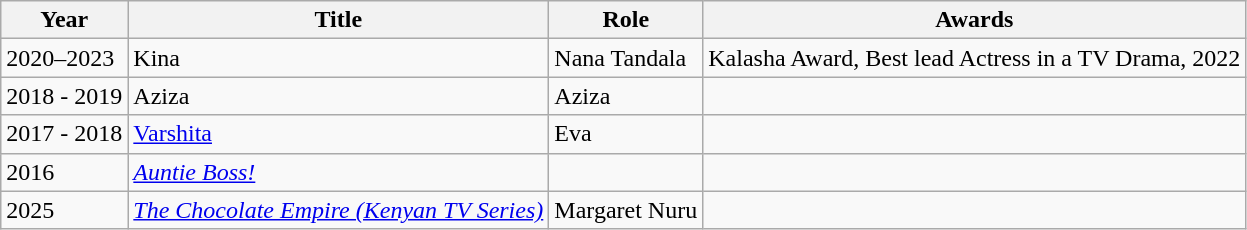<table class="wikitable">
<tr>
<th>Year</th>
<th>Title</th>
<th>Role</th>
<th>Awards</th>
</tr>
<tr>
<td>2020–2023</td>
<td>Kina</td>
<td>Nana Tandala</td>
<td>Kalasha Award, Best lead Actress in a TV Drama, 2022</td>
</tr>
<tr>
<td>2018 - 2019</td>
<td>Aziza</td>
<td>Aziza</td>
<td></td>
</tr>
<tr>
<td>2017 - 2018</td>
<td><a href='#'>Varshita</a></td>
<td>Eva</td>
<td></td>
</tr>
<tr>
<td>2016</td>
<td><em><a href='#'>Auntie Boss!</a></em></td>
<td></td>
<td></td>
</tr>
<tr>
<td>2025</td>
<td><em><a href='#'>The Chocolate Empire (Kenyan TV Series)</a></em></td>
<td>Margaret Nuru</td>
<td></td>
</tr>
</table>
